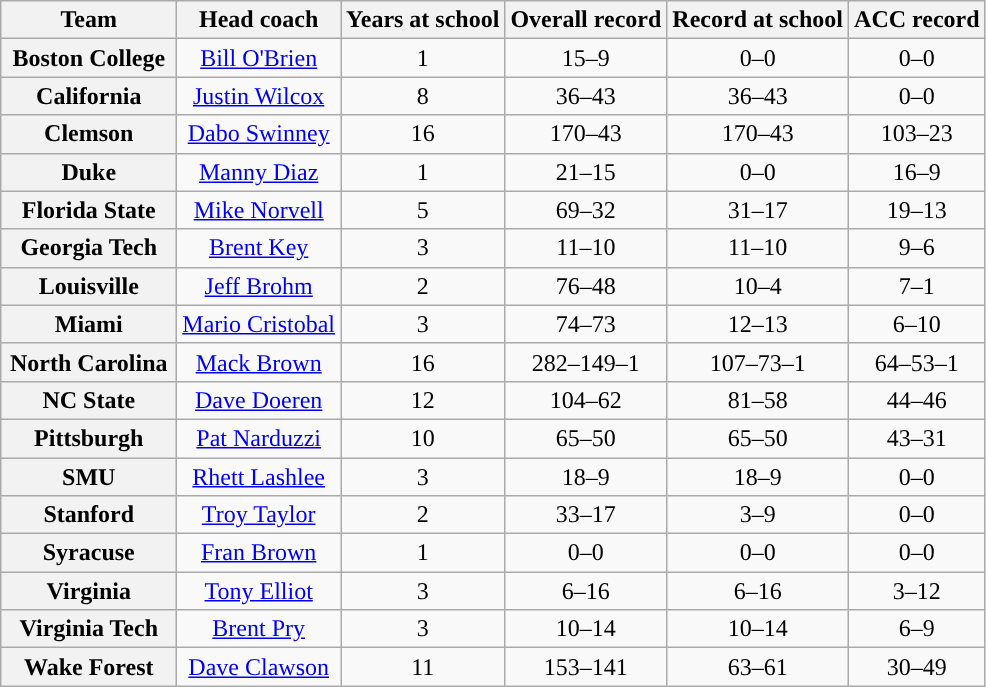<table class="wikitable sortable" style="text-align: center;">
<tr>
<th width="110">Team</th>
<th>Head coach</th>
<th>Years at school</th>
<th>Overall record</th>
<th>Record at school</th>
<th>ACC record</th>
</tr>
<tr>
<th>Boston College</th>
<td><a href='#'>Bill O'Brien</a></td>
<td>1</td>
<td>15–9</td>
<td>0–0</td>
<td>0–0</td>
</tr>
<tr>
<th>California</th>
<td><a href='#'>Justin Wilcox</a></td>
<td>8</td>
<td>36–43</td>
<td>36–43</td>
<td>0–0</td>
</tr>
<tr>
<th>Clemson</th>
<td><a href='#'>Dabo Swinney</a></td>
<td>16</td>
<td>170–43</td>
<td>170–43</td>
<td>103–23</td>
</tr>
<tr>
<th>Duke</th>
<td><a href='#'>Manny Diaz</a></td>
<td>1</td>
<td>21–15</td>
<td>0–0</td>
<td>16–9</td>
</tr>
<tr>
<th>Florida State</th>
<td><a href='#'>Mike Norvell</a></td>
<td>5</td>
<td>69–32</td>
<td>31–17</td>
<td>19–13</td>
</tr>
<tr>
<th>Georgia Tech</th>
<td><a href='#'>Brent Key</a></td>
<td>3</td>
<td>11–10</td>
<td>11–10</td>
<td>9–6</td>
</tr>
<tr>
<th>Louisville</th>
<td><a href='#'>Jeff Brohm</a></td>
<td>2</td>
<td>76–48</td>
<td>10–4</td>
<td>7–1</td>
</tr>
<tr>
<th>Miami</th>
<td><a href='#'>Mario Cristobal</a></td>
<td>3</td>
<td>74–73</td>
<td>12–13</td>
<td>6–10</td>
</tr>
<tr>
<th>North Carolina</th>
<td><a href='#'>Mack Brown</a></td>
<td>16</td>
<td>282–149–1</td>
<td>107–73–1</td>
<td>64–53–1</td>
</tr>
<tr>
<th>NC State</th>
<td><a href='#'>Dave Doeren</a></td>
<td>12</td>
<td>104–62</td>
<td>81–58</td>
<td>44–46</td>
</tr>
<tr>
<th>Pittsburgh</th>
<td><a href='#'>Pat Narduzzi</a></td>
<td>10</td>
<td>65–50</td>
<td>65–50</td>
<td>43–31</td>
</tr>
<tr>
<th>SMU</th>
<td><a href='#'>Rhett Lashlee</a></td>
<td>3</td>
<td>18–9</td>
<td>18–9</td>
<td>0–0</td>
</tr>
<tr>
<th>Stanford</th>
<td><a href='#'>Troy Taylor</a></td>
<td>2</td>
<td>33–17</td>
<td>3–9</td>
<td>0–0</td>
</tr>
<tr>
<th>Syracuse</th>
<td><a href='#'>Fran Brown</a></td>
<td>1</td>
<td>0–0</td>
<td>0–0</td>
<td>0–0</td>
</tr>
<tr>
<th>Virginia</th>
<td><a href='#'>Tony Elliot</a></td>
<td>3</td>
<td>6–16</td>
<td>6–16</td>
<td>3–12</td>
</tr>
<tr>
<th>Virginia Tech</th>
<td><a href='#'>Brent Pry</a></td>
<td>3</td>
<td>10–14</td>
<td>10–14</td>
<td>6–9</td>
</tr>
<tr>
<th>Wake Forest</th>
<td><a href='#'>Dave Clawson</a></td>
<td>11</td>
<td>153–141</td>
<td>63–61</td>
<td>30–49</td>
</tr>
</table>
